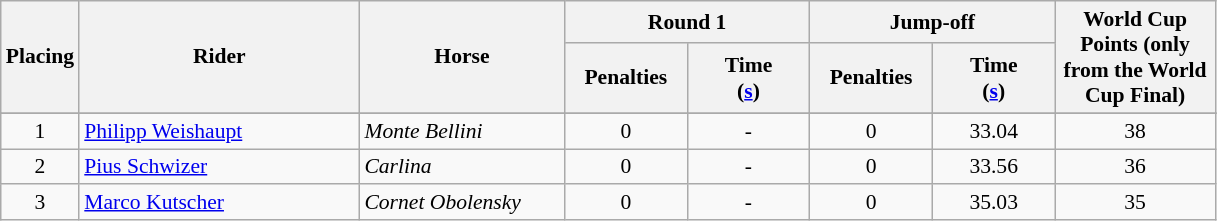<table class="wikitable" style="font-size: 90%">
<tr>
<th rowspan=2 width=20>Placing </th>
<th rowspan=2 width=180>Rider</th>
<th rowspan=2 width=130>Horse</th>
<th colspan=2>Round 1</th>
<th colspan=2>Jump-off</th>
<th rowspan=2 width=100>World Cup Points (only from the World Cup Final)</th>
</tr>
<tr>
<th width=75>Penalties</th>
<th width=75>Time<br>(<a href='#'>s</a>)</th>
<th width=75>Penalties</th>
<th width=75>Time<br>(<a href='#'>s</a>)</th>
</tr>
<tr>
</tr>
<tr>
<td align=center>1</td>
<td> <a href='#'>Philipp Weishaupt</a></td>
<td><em>Monte Bellini</em></td>
<td align=center>0</td>
<td align=center>-</td>
<td align=center>0</td>
<td align=center>33.04</td>
<td align=center>38</td>
</tr>
<tr>
<td align=center>2</td>
<td> <a href='#'>Pius Schwizer</a></td>
<td><em>Carlina</em></td>
<td align=center>0</td>
<td align=center>-</td>
<td align=center>0</td>
<td align=center>33.56</td>
<td align=center>36</td>
</tr>
<tr>
<td align=center>3</td>
<td> <a href='#'>Marco Kutscher</a></td>
<td><em>Cornet Obolensky</em></td>
<td align=center>0</td>
<td align=center>-</td>
<td align=center>0</td>
<td align=center>35.03</td>
<td align=center>35</td>
</tr>
</table>
